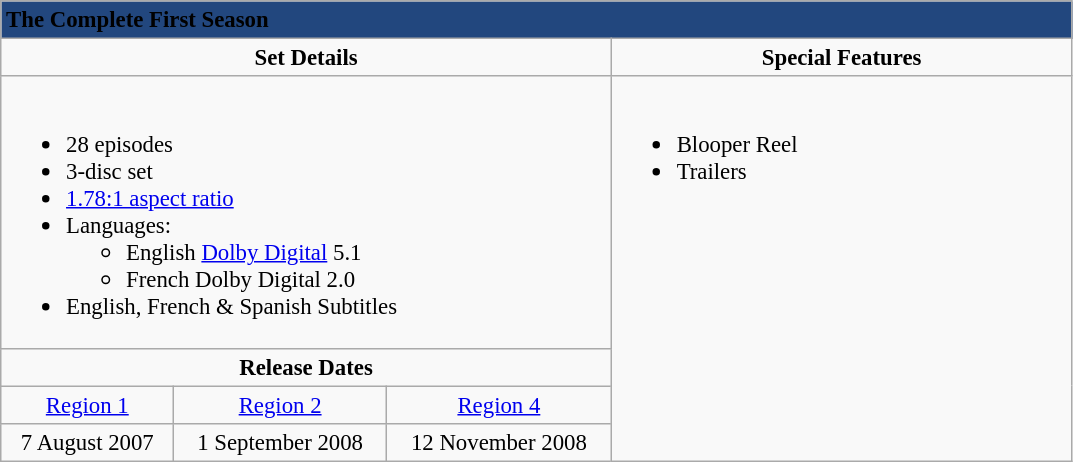<table class="wikitable" style="font-size: 95%;">
<tr>
<td colspan="5" style="background-color: #22477E;"><span><strong>The Complete First Season</strong></span></td>
</tr>
<tr valign="top">
<td align="center" width="400" colspan="3"><strong>Set Details</strong></td>
<td width="300" align="center"><strong>Special Features</strong></td>
</tr>
<tr valign="top">
<td colspan="3" align="left" width="400"><br><ul><li>28 episodes</li><li>3-disc set</li><li><a href='#'>1.78:1 aspect ratio</a></li><li>Languages:<ul><li>English <a href='#'>Dolby Digital</a> 5.1</li><li>French Dolby Digital 2.0</li></ul></li><li>English, French & Spanish Subtitles</li></ul></td>
<td rowspan="4" align="left" width="300"><br><ul><li>Blooper Reel</li><li>Trailers</li></ul></td>
</tr>
<tr>
<td colspan="3" align="center"><strong>Release Dates</strong></td>
</tr>
<tr>
<td align="center"><a href='#'>Region 1</a></td>
<td align="center"><a href='#'>Region 2</a></td>
<td align="center"><a href='#'>Region 4</a></td>
</tr>
<tr>
<td align="center">7 August 2007</td>
<td align="center">1 September 2008</td>
<td align="center">12 November 2008</td>
</tr>
</table>
